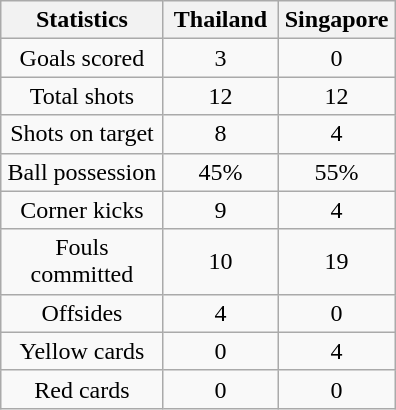<table class="wikitable" style="text-align:center;margin:auto;">
<tr>
<th scope=col width=100>Statistics</th>
<th scope=col width=70>Thailand</th>
<th scope=col width=70>Singapore</th>
</tr>
<tr>
<td>Goals scored</td>
<td>3</td>
<td>0</td>
</tr>
<tr>
<td>Total shots</td>
<td>12</td>
<td>12</td>
</tr>
<tr>
<td>Shots on target</td>
<td>8</td>
<td>4</td>
</tr>
<tr>
<td>Ball possession</td>
<td>45%</td>
<td>55%</td>
</tr>
<tr>
<td>Corner kicks</td>
<td>9</td>
<td>4</td>
</tr>
<tr>
<td>Fouls committed</td>
<td>10</td>
<td>19</td>
</tr>
<tr>
<td>Offsides</td>
<td>4</td>
<td>0</td>
</tr>
<tr>
<td>Yellow cards</td>
<td>0</td>
<td>4</td>
</tr>
<tr>
<td>Red cards</td>
<td>0</td>
<td>0</td>
</tr>
</table>
